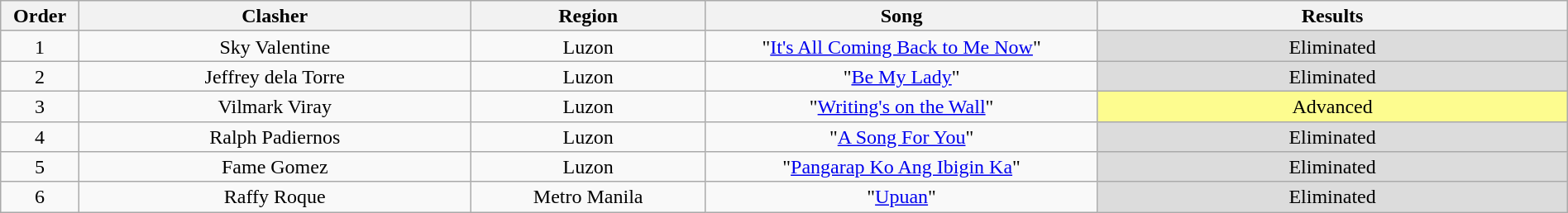<table class="wikitable" style="text-align:center; line-height:17px; width:100%;">
<tr>
<th width="5%">Order</th>
<th width="25%">Clasher</th>
<th>Region</th>
<th width="25%">Song</th>
<th width="30%">Results</th>
</tr>
<tr>
<td>1</td>
<td>Sky Valentine</td>
<td>Luzon</td>
<td>"<a href='#'>It's All Coming Back to Me Now</a>"</td>
<td style="background:#DCDCDC;">Eliminated</td>
</tr>
<tr>
<td>2</td>
<td>Jeffrey dela Torre</td>
<td>Luzon</td>
<td>"<a href='#'>Be My Lady</a>"</td>
<td style="background:#DCDCDC;">Eliminated</td>
</tr>
<tr>
<td>3</td>
<td>Vilmark Viray</td>
<td>Luzon</td>
<td>"<a href='#'>Writing's on the Wall</a>"</td>
<td style="background:#fdfc8f;">Advanced</td>
</tr>
<tr>
<td>4</td>
<td>Ralph Padiernos</td>
<td>Luzon</td>
<td>"<a href='#'>A Song For You</a>"</td>
<td style="background:#DCDCDC;">Eliminated</td>
</tr>
<tr>
<td>5</td>
<td>Fame Gomez</td>
<td>Luzon</td>
<td>"<a href='#'>Pangarap Ko Ang Ibigin Ka</a>"</td>
<td style="background:#DCDCDC;">Eliminated</td>
</tr>
<tr>
<td>6</td>
<td>Raffy Roque</td>
<td>Metro Manila</td>
<td>"<a href='#'>Upuan</a>"</td>
<td style="background:#DCDCDC;">Eliminated</td>
</tr>
</table>
